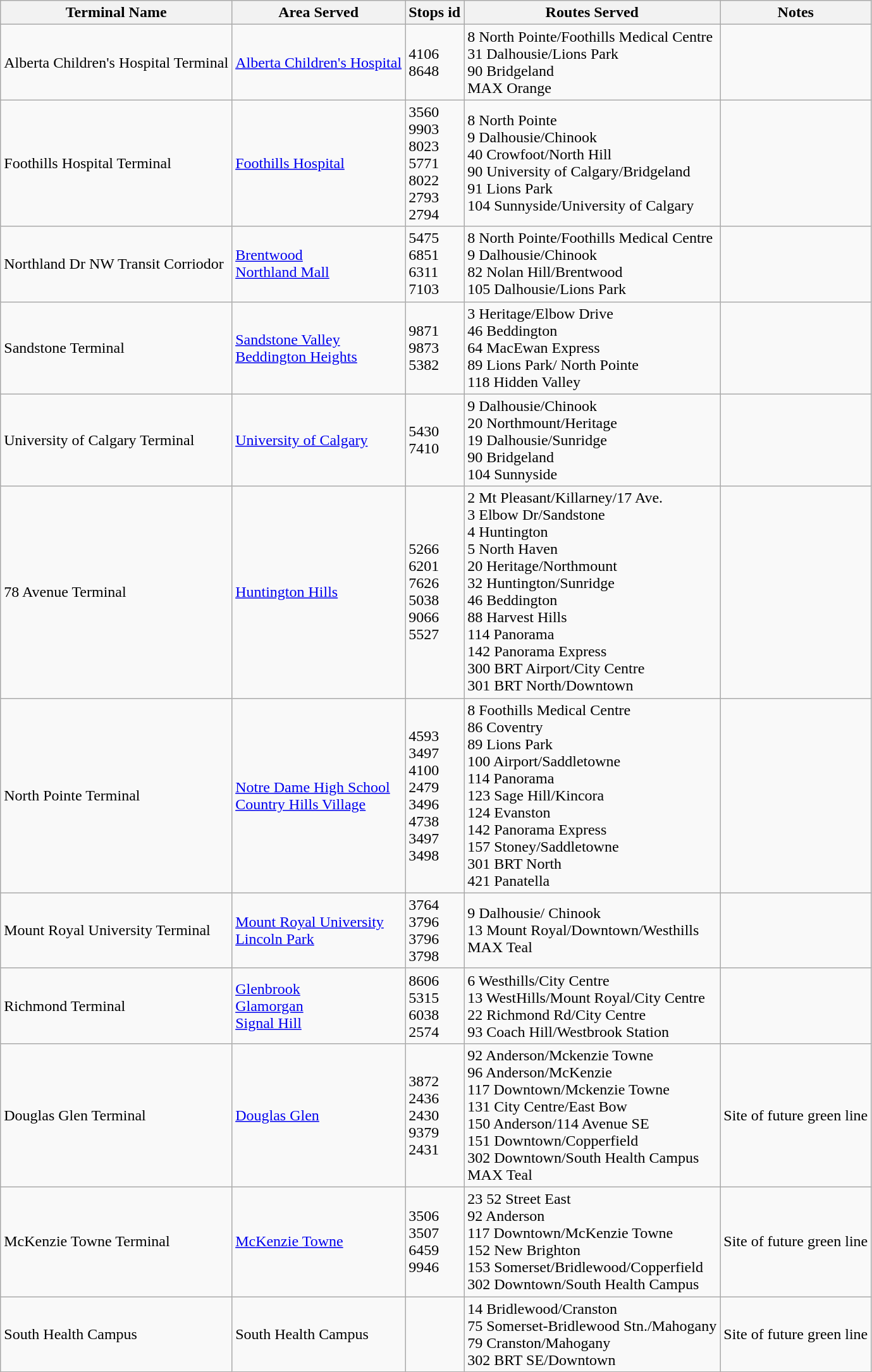<table class="wikitable">
<tr>
<th>Terminal Name</th>
<th>Area Served</th>
<th>Stops id</th>
<th>Routes Served</th>
<th>Notes</th>
</tr>
<tr>
<td>Alberta Children's Hospital Terminal</td>
<td><a href='#'>Alberta Children's Hospital</a></td>
<td>4106<br>8648</td>
<td>8 North Pointe/Foothills Medical Centre<br>31 Dalhousie/Lions Park<br>90 Bridgeland<br>MAX Orange</td>
<td></td>
</tr>
<tr>
<td>Foothills Hospital Terminal</td>
<td><a href='#'>Foothills Hospital</a></td>
<td>3560<br>9903<br>8023<br>5771<br>8022<br>2793<br>2794</td>
<td>8 North Pointe<br>9 Dalhousie/Chinook<br>40 Crowfoot/North Hill<br>90 University of Calgary/Bridgeland<br>91 Lions Park<br>104 Sunnyside/University of Calgary</td>
<td></td>
</tr>
<tr>
<td>Northland Dr NW Transit Corriodor</td>
<td><a href='#'>Brentwood</a><br><a href='#'>Northland Mall</a></td>
<td>5475<br>6851<br>6311<br>7103</td>
<td>8 North Pointe/Foothills Medical Centre<br>9 Dalhousie/Chinook<br>82 Nolan Hill/Brentwood<br>105 Dalhousie/Lions Park</td>
<td></td>
</tr>
<tr>
<td>Sandstone Terminal</td>
<td><a href='#'>Sandstone Valley</a><br><a href='#'>Beddington Heights</a></td>
<td>9871<br>9873<br>5382</td>
<td>3 Heritage/Elbow Drive<br>46 Beddington<br>64 MacEwan Express<br>89 Lions Park/ North Pointe<br>118 Hidden Valley</td>
<td></td>
</tr>
<tr>
<td>University of Calgary Terminal</td>
<td><a href='#'>University of Calgary</a></td>
<td>5430<br>7410</td>
<td>9 Dalhousie/Chinook<br>20 Northmount/Heritage<br>19 Dalhousie/Sunridge<br>90 Bridgeland<br>104 Sunnyside</td>
<td></td>
</tr>
<tr>
<td>78 Avenue Terminal</td>
<td><a href='#'>Huntington Hills</a></td>
<td>5266<br>6201<br>7626<br>5038<br>9066<br>5527</td>
<td>2 Mt Pleasant/Killarney/17 Ave.<br>3 Elbow Dr/Sandstone<br>4 Huntington<br>5 North Haven<br>20 Heritage/Northmount<br>32 Huntington/Sunridge<br>46 Beddington<br>88 Harvest Hills<br>114 Panorama<br>142 Panorama Express<br>300 BRT Airport/City Centre<br>301 BRT North/Downtown</td>
<td></td>
</tr>
<tr>
<td>North Pointe Terminal</td>
<td><a href='#'>Notre Dame High School</a><br><a href='#'>Country Hills Village</a></td>
<td>4593<br>3497<br>4100<br>2479<br>3496<br>4738<br>3497<br>3498</td>
<td>8 Foothills Medical Centre<br>86 Coventry<br>89 Lions Park<br>100 Airport/Saddletowne<br>114 Panorama<br>123 Sage Hill/Kincora<br>124 Evanston<br>142 Panorama Express<br>157 Stoney/Saddletowne<br>301 BRT North<br>421 Panatella</td>
<td></td>
</tr>
<tr>
<td>Mount Royal University Terminal</td>
<td><a href='#'>Mount Royal University</a><br><a href='#'>Lincoln Park</a></td>
<td>3764<br>3796<br>3796<br>3798</td>
<td>9 Dalhousie/ Chinook<br>13 Mount Royal/Downtown/Westhills<br>MAX Teal</td>
<td></td>
</tr>
<tr>
<td>Richmond Terminal</td>
<td><a href='#'>Glenbrook</a><br><a href='#'>Glamorgan</a><br><a href='#'>Signal Hill</a></td>
<td>8606<br>5315<br>6038<br>2574</td>
<td>6 Westhills/City Centre<br>13 WestHills/Mount Royal/City Centre<br>22 Richmond Rd/City Centre<br>93 Coach Hill/Westbrook Station</td>
<td></td>
</tr>
<tr>
<td>Douglas Glen Terminal</td>
<td><a href='#'>Douglas Glen</a></td>
<td>3872<br>2436<br>2430<br>9379<br>2431</td>
<td>92 Anderson/Mckenzie Towne<br>96 Anderson/McKenzie<br>117 Downtown/Mckenzie Towne<br>131 City Centre/East Bow<br>150 Anderson/114 Avenue SE<br>151 Downtown/Copperfield<br>302 Downtown/South Health Campus<br>MAX Teal</td>
<td>Site of future green line</td>
</tr>
<tr>
<td>McKenzie Towne Terminal</td>
<td><a href='#'>McKenzie Towne</a></td>
<td>3506<br>3507<br>6459<br>9946</td>
<td>23 52 Street East<br>92 Anderson<br>117 Downtown/McKenzie Towne<br>152 New Brighton<br>153 Somerset/Bridlewood/Copperfield<br>302 Downtown/South Health Campus</td>
<td>Site of future green line</td>
</tr>
<tr>
<td>South Health Campus</td>
<td>South Health Campus</td>
<td></td>
<td>14 Bridlewood/Cranston<br>75 Somerset-Bridlewood Stn./Mahogany<br>79 Cranston/Mahogany<br>302 BRT SE/Downtown</td>
<td>Site of future green line</td>
</tr>
</table>
